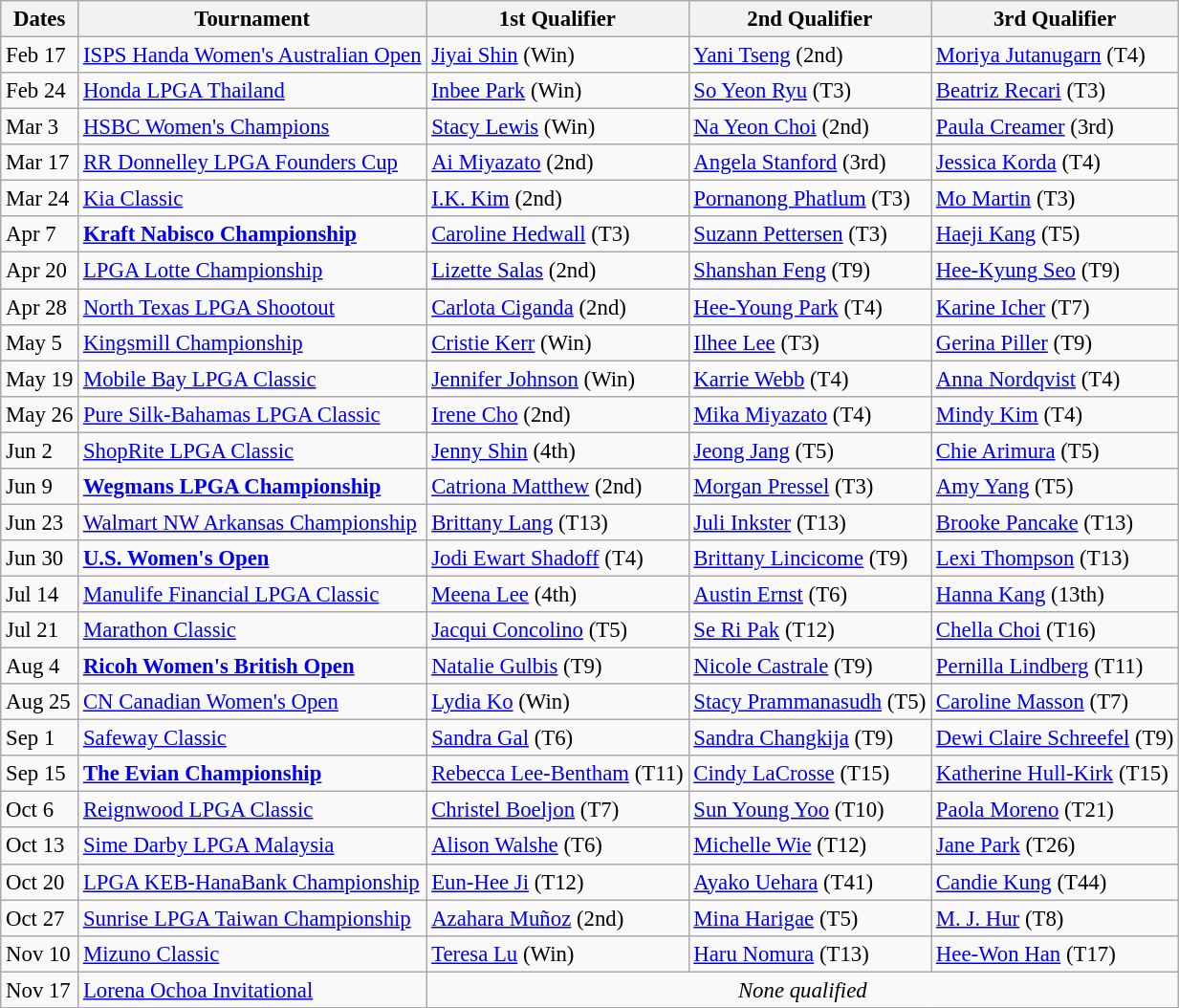<table class="wikitable" style="font-size:95%;">
<tr>
<th>Dates</th>
<th>Tournament</th>
<th>1st Qualifier</th>
<th>2nd Qualifier</th>
<th>3rd Qualifier</th>
</tr>
<tr>
<td>Feb 17</td>
<td><a href='#'>ISPS Handa Women's Australian Open</a></td>
<td> <a href='#'>Jiyai Shin</a> <span>(Win)</span></td>
<td> <a href='#'>Yani Tseng</a> <span>(2nd)</span></td>
<td> <a href='#'>Moriya Jutanugarn</a> <span>(T4)</span></td>
</tr>
<tr>
<td>Feb 24</td>
<td><a href='#'>Honda LPGA Thailand</a></td>
<td> <a href='#'>Inbee Park</a> <span>(Win)</span></td>
<td> <a href='#'>So Yeon Ryu</a> <span>(T3)</span></td>
<td> <a href='#'>Beatriz Recari</a> <span>(T3)</span></td>
</tr>
<tr>
<td>Mar 3</td>
<td><a href='#'>HSBC Women's Champions</a></td>
<td> <a href='#'>Stacy Lewis</a> <span>(Win)</span></td>
<td> <a href='#'>Na Yeon Choi</a> <span>(2nd)</span></td>
<td> <a href='#'>Paula Creamer</a> <span>(3rd)</span></td>
</tr>
<tr>
<td>Mar 17</td>
<td><a href='#'>RR Donnelley LPGA Founders Cup</a></td>
<td> <a href='#'>Ai Miyazato</a> <span>(2nd)</span></td>
<td> <a href='#'>Angela Stanford</a> <span>(3rd)</span></td>
<td> <a href='#'>Jessica Korda</a> <span>(T4)</span></td>
</tr>
<tr>
<td>Mar 24</td>
<td><a href='#'>Kia Classic</a></td>
<td> <a href='#'>I.K. Kim</a> <span>(2nd)</span></td>
<td> <a href='#'>Pornanong Phatlum</a> <span>(T3)</span></td>
<td> <a href='#'>Mo Martin</a> <span>(T3)</span></td>
</tr>
<tr>
<td>Apr 7</td>
<td><strong><a href='#'>Kraft Nabisco Championship</a></strong></td>
<td> <a href='#'>Caroline Hedwall</a> <span>(T3)</span></td>
<td> <a href='#'>Suzann Pettersen</a>  <span>(T3)</span></td>
<td> <a href='#'>Haeji Kang</a> <span>(T5)</span></td>
</tr>
<tr>
<td>Apr 20</td>
<td><a href='#'>LPGA Lotte Championship</a></td>
<td> <a href='#'>Lizette Salas</a> <span>(2nd)</span></td>
<td> <a href='#'>Shanshan Feng</a> <span>(T9)</span></td>
<td> <a href='#'>Hee-Kyung Seo</a> <span>(T9)</span></td>
</tr>
<tr>
<td>Apr 28</td>
<td><a href='#'>North Texas LPGA Shootout</a></td>
<td> <a href='#'>Carlota Ciganda</a> <span>(2nd)</span></td>
<td> <a href='#'>Hee-Young Park</a> <span>(T4)</span></td>
<td> <a href='#'>Karine Icher</a> <span>(T7)</span></td>
</tr>
<tr>
<td>May 5</td>
<td><a href='#'>Kingsmill Championship</a></td>
<td> <a href='#'>Cristie Kerr</a> <span>(Win)</span></td>
<td> <a href='#'>Ilhee Lee</a> <span>(T3)</span></td>
<td> <a href='#'>Gerina Piller</a> <span>(T9)</span></td>
</tr>
<tr>
<td>May 19</td>
<td><a href='#'>Mobile Bay LPGA Classic</a></td>
<td> <a href='#'>Jennifer Johnson</a> <span>(Win)</span></td>
<td> <a href='#'>Karrie Webb</a> <span>(T4)</span></td>
<td> <a href='#'>Anna Nordqvist</a> <span>(T4)</span></td>
</tr>
<tr>
<td>May 26</td>
<td><a href='#'>Pure Silk-Bahamas LPGA Classic</a></td>
<td> <a href='#'>Irene Cho</a> <span>(2nd)</span></td>
<td> <a href='#'>Mika Miyazato</a> <span>(T4)</span></td>
<td> <a href='#'>Mindy Kim</a> <span>(T4)</span></td>
</tr>
<tr>
<td>Jun 2</td>
<td><a href='#'>ShopRite LPGA Classic</a></td>
<td> <a href='#'>Jenny Shin</a> <span>(4th)</span></td>
<td> <a href='#'>Jeong Jang</a> <span>(T5)</span></td>
<td> <a href='#'>Chie Arimura</a> <span>(T5)</span></td>
</tr>
<tr>
<td>Jun 9</td>
<td><strong><a href='#'>Wegmans LPGA Championship</a></strong></td>
<td> <a href='#'>Catriona Matthew</a> <span>(2nd)</span></td>
<td> <a href='#'>Morgan Pressel</a> <span>(T3)</span></td>
<td> <a href='#'>Amy Yang</a> <span>(T5)</span></td>
</tr>
<tr>
<td>Jun 23</td>
<td><a href='#'>Walmart NW Arkansas Championship</a></td>
<td> <a href='#'>Brittany Lang</a> <span>(T13)</span></td>
<td> <a href='#'>Juli Inkster</a> <span>(T13)</span></td>
<td> <a href='#'>Brooke Pancake</a> <span>(T13)</span></td>
</tr>
<tr>
<td>Jun 30</td>
<td><strong><a href='#'>U.S. Women's Open</a></strong></td>
<td> <a href='#'>Jodi Ewart Shadoff</a> <span>(T4)</span></td>
<td> <a href='#'>Brittany Lincicome</a> <span>(T9)</span></td>
<td> <a href='#'>Lexi Thompson</a> <span>(T13)</span></td>
</tr>
<tr>
<td>Jul 14</td>
<td><a href='#'>Manulife Financial LPGA Classic</a></td>
<td> <a href='#'>Meena Lee</a> <span>(4th)</span></td>
<td> <a href='#'>Austin Ernst</a> <span>(T6)</span></td>
<td> <a href='#'>Hanna Kang</a> <span>(13th)</span></td>
</tr>
<tr>
<td>Jul 21</td>
<td><a href='#'>Marathon Classic</a></td>
<td> <a href='#'>Jacqui Concolino</a> <span>(T5)</span></td>
<td> <a href='#'>Se Ri Pak</a> <span>(T12)</span></td>
<td> <a href='#'>Chella Choi</a> <span>(T16)</span></td>
</tr>
<tr>
<td>Aug 4</td>
<td><strong><a href='#'>Ricoh Women's British Open</a></strong></td>
<td> <a href='#'>Natalie Gulbis</a> <span>(T9)</span></td>
<td> <a href='#'>Nicole Castrale</a> <span>(T9)</span></td>
<td> <a href='#'>Pernilla Lindberg</a> <span>(T11)</span></td>
</tr>
<tr>
<td>Aug 25</td>
<td><a href='#'>CN Canadian Women's Open</a></td>
<td> <a href='#'>Lydia Ko</a> <span>(Win)</span></td>
<td> <a href='#'>Stacy Prammanasudh</a> <span>(T5)</span></td>
<td> <a href='#'>Caroline Masson</a> <span>(T7)</span></td>
</tr>
<tr>
<td>Sep 1</td>
<td><a href='#'>Safeway Classic</a></td>
<td> <a href='#'>Sandra Gal</a> <span>(T6)</span></td>
<td> <a href='#'>Sandra Changkija</a> <span>(T9)</span></td>
<td> <a href='#'>Dewi Claire Schreefel</a> <span>(T9)</span></td>
</tr>
<tr>
<td>Sep 15</td>
<td><strong><a href='#'>The Evian Championship</a></strong></td>
<td> <a href='#'>Rebecca Lee-Bentham</a> <span>(T11)</span></td>
<td> <a href='#'>Cindy LaCrosse</a> <span>(T15)</span></td>
<td> <a href='#'>Katherine Hull-Kirk</a> <span>(T15)</span></td>
</tr>
<tr>
<td>Oct 6</td>
<td><a href='#'>Reignwood LPGA Classic</a></td>
<td> <a href='#'>Christel Boeljon</a> <span>(T7)</span></td>
<td> <a href='#'>Sun Young Yoo</a> <span>(T10)</span></td>
<td> <a href='#'>Paola Moreno</a> <span>(T21)</span></td>
</tr>
<tr>
<td>Oct 13</td>
<td><a href='#'>Sime Darby LPGA Malaysia</a></td>
<td> <a href='#'>Alison Walshe</a> <span>(T6)</span></td>
<td> <a href='#'>Michelle Wie</a> <span>(T12)</span></td>
<td> <a href='#'>Jane Park</a> <span>(T26)</span></td>
</tr>
<tr>
<td>Oct 20</td>
<td><a href='#'>LPGA KEB-HanaBank Championship</a></td>
<td> <a href='#'>Eun-Hee Ji</a> <span>(T12)</span></td>
<td> <a href='#'>Ayako Uehara</a> <span>(T41)</span></td>
<td> <a href='#'>Candie Kung</a> <span>(T44)</span></td>
</tr>
<tr>
<td>Oct 27</td>
<td><a href='#'>Sunrise LPGA Taiwan Championship</a></td>
<td> <a href='#'>Azahara Muñoz</a> <span>(2nd)</span></td>
<td> <a href='#'>Mina Harigae</a> <span>(T5)</span></td>
<td> <a href='#'>M. J. Hur</a> <span>(T8)</span></td>
</tr>
<tr>
<td>Nov 10</td>
<td><a href='#'>Mizuno Classic</a></td>
<td> <a href='#'>Teresa Lu</a> <span>(Win)</span></td>
<td> <a href='#'>Haru Nomura</a> <span>(T13)</span></td>
<td> <a href='#'>Hee-Won Han</a> <span>(T17)</span></td>
</tr>
<tr>
<td>Nov 17</td>
<td><a href='#'>Lorena Ochoa Invitational</a></td>
<td colspan=3 align=center><em>None qualified</em></td>
</tr>
</table>
